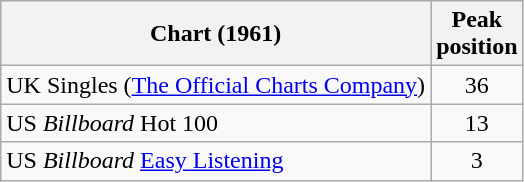<table class="wikitable sortable">
<tr>
<th>Chart (1961)</th>
<th>Peak<br>position</th>
</tr>
<tr>
<td>UK Singles (<a href='#'>The Official Charts Company</a>)</td>
<td style="text-align:center;">36</td>
</tr>
<tr>
<td>US <em>Billboard</em> Hot 100</td>
<td style="text-align:center;">13</td>
</tr>
<tr>
<td>US <em>Billboard</em> <a href='#'>Easy Listening</a></td>
<td style="text-align:center;">3</td>
</tr>
</table>
